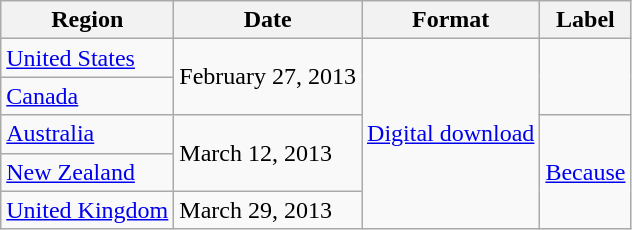<table class=wikitable>
<tr>
<th scope="col">Region</th>
<th scope="col">Date</th>
<th scope="col">Format</th>
<th scope="col">Label</th>
</tr>
<tr>
<td><a href='#'>United States</a></td>
<td rowspan="2">February 27, 2013</td>
<td rowspan="5"><a href='#'>Digital download</a></td>
<td rowspan="2"></td>
</tr>
<tr>
<td><a href='#'>Canada</a></td>
</tr>
<tr>
<td><a href='#'>Australia</a></td>
<td rowspan="2">March 12, 2013</td>
<td rowspan="3"><a href='#'>Because</a></td>
</tr>
<tr>
<td><a href='#'>New Zealand</a></td>
</tr>
<tr>
<td><a href='#'>United Kingdom</a></td>
<td>March 29, 2013</td>
</tr>
</table>
